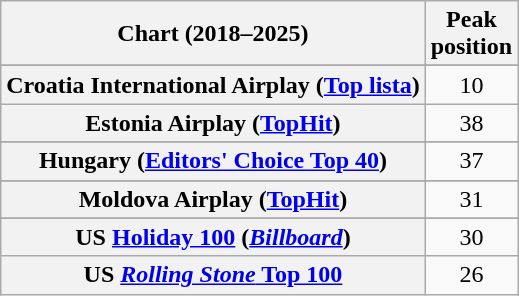<table class="wikitable plainrowheaders sortable" style="text-align:center">
<tr>
<th scope="col">Chart (2018–2025)</th>
<th scope="col">Peak<br>position</th>
</tr>
<tr>
</tr>
<tr>
</tr>
<tr>
</tr>
<tr>
<th scope="row">Croatia International Airplay (<a href='#'>Top lista</a>)</th>
<td>10</td>
</tr>
<tr>
<th scope="row">Estonia Airplay (<a href='#'>TopHit</a>)</th>
<td>38</td>
</tr>
<tr>
</tr>
<tr>
</tr>
<tr>
<th scope="row">Hungary (<a href='#'>Editors' Choice Top 40</a>)</th>
<td>37</td>
</tr>
<tr>
</tr>
<tr>
</tr>
<tr>
<th scope="row">Moldova Airplay (<a href='#'>TopHit</a>)</th>
<td>31</td>
</tr>
<tr>
</tr>
<tr>
</tr>
<tr>
</tr>
<tr>
</tr>
<tr>
</tr>
<tr>
</tr>
<tr>
<th scope="row">US <a href='#'>Holiday 100</a> (<em><a href='#'>Billboard</a></em>)</th>
<td>30</td>
</tr>
<tr>
<th scope="row">US <a href='#'><em>Rolling Stone</em> Top 100</a></th>
<td>26</td>
</tr>
</table>
